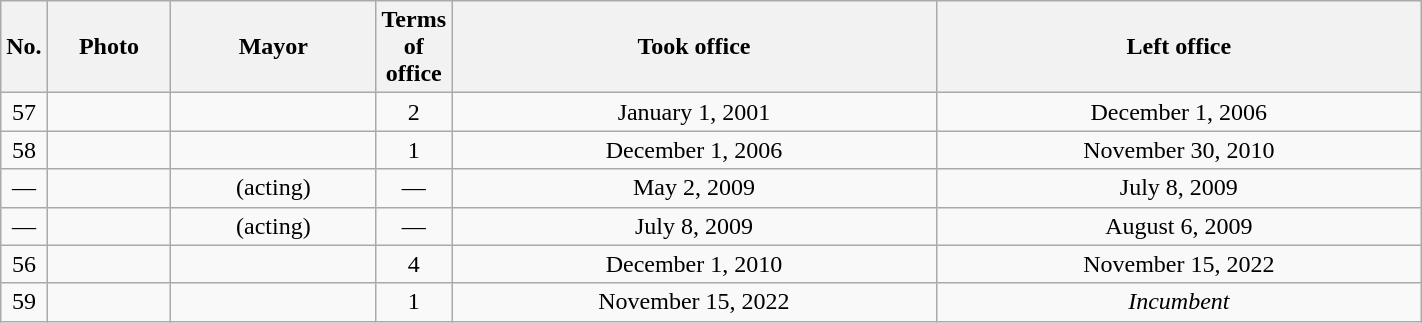<table class="sortable wikitable" style="text-align:left; font-size:100%; width:75%;">
<tr>
<th width="4em">No.</th>
<th width="75px">Photo</th>
<th>Mayor</th>
<th width="10em">Terms of office</th>
<th>Took office</th>
<th>Left office</th>
</tr>
<tr align="center">
<td>57</td>
<td></td>
<td></td>
<td align="center">2</td>
<td>January 1, 2001</td>
<td>December 1, 2006</td>
</tr>
<tr align="center">
<td>58</td>
<td></td>
<td></td>
<td align="center">1</td>
<td>December 1, 2006</td>
<td>November 30, 2010</td>
</tr>
<tr align="center">
<td>—</td>
<td></td>
<td> (acting)</td>
<td align="center">—</td>
<td>May 2, 2009</td>
<td>July 8, 2009</td>
</tr>
<tr align="center">
<td>—</td>
<td></td>
<td> (acting)</td>
<td align="center">—</td>
<td>July 8, 2009</td>
<td>August 6, 2009</td>
</tr>
<tr align="center">
<td>56</td>
<td></td>
<td></td>
<td align="center">4</td>
<td>December 1, 2010</td>
<td>November 15, 2022</td>
</tr>
<tr align="center">
<td>59</td>
<td></td>
<td></td>
<td align="center">1</td>
<td>November 15, 2022</td>
<td><em>Incumbent</em></td>
</tr>
</table>
